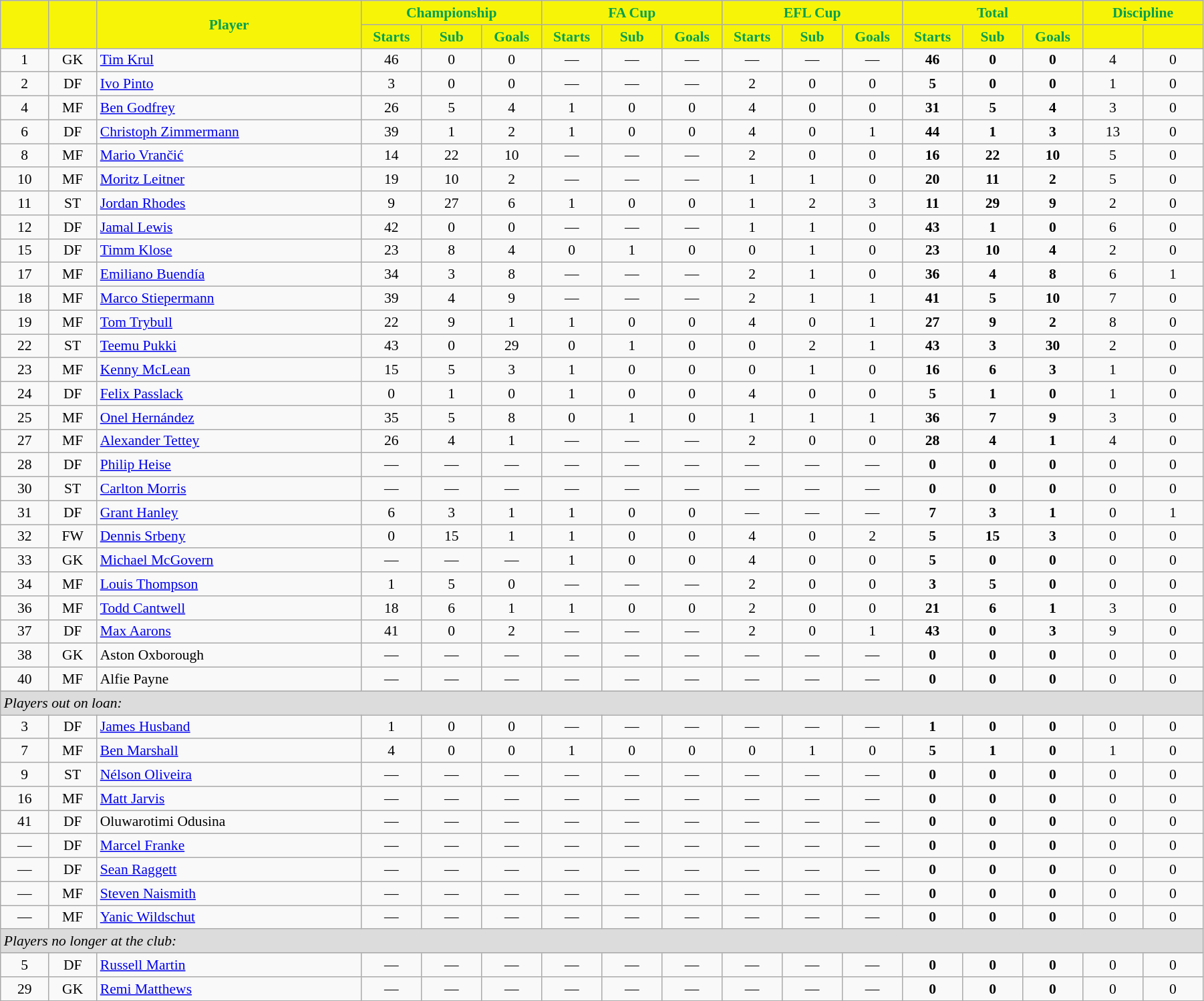<table class="wikitable sortable" style="text-align:center; font-size:90%; width:95%;">
<tr>
<th rowspan="2" style="background:#F7F408; color:#00A050;  width: 4%"></th>
<th rowspan="2" style="background:#F7F408; color:#00A050;  width: 4%"></th>
<th rowspan="2" style="background:#F7F408; color:#00A050; ">Player</th>
<th colspan="3" style="background:#F7F408; color:#00A050; ">Championship</th>
<th colspan="3" style="background:#F7F408; color:#00A050; ">FA Cup</th>
<th colspan="3" style="background:#F7F408; color:#00A050; ">EFL Cup</th>
<th colspan="3" style="background:#F7F408; color:#00A050; ">Total</th>
<th colspan="2" style="background:#F7F408; color:#00A050; ">Discipline</th>
</tr>
<tr>
<th style="background:#F7F408; color:#00A050;  width: 5%;">Starts</th>
<th style="background:#F7F408; color:#00A050;  width: 5%;">Sub</th>
<th style="background:#F7F408; color:#00A050;  width: 5%;">Goals</th>
<th style="background:#F7F408; color:#00A050;  width: 5%;">Starts</th>
<th style="background:#F7F408; color:#00A050;  width: 5%;">Sub</th>
<th style="background:#F7F408; color:#00A050;  width: 5%;">Goals</th>
<th style="background:#F7F408; color:#00A050;  width: 5%;">Starts</th>
<th style="background:#F7F408; color:#00A050;  width: 5%;">Sub</th>
<th style="background:#F7F408; color:#00A050;  width: 5%;">Goals</th>
<th style="background:#F7F408; color:#00A050;  width: 5%;">Starts</th>
<th style="background:#F7F408; color:#00A050;  width: 5%;">Sub</th>
<th style="background:#F7F408; color:#00A050;  width: 5%;">Goals</th>
<th style="background:#F7F408; color:#00A050;  width: 5%;"></th>
<th style="background:#F7F408; color:#00A050;  width: 5%;"></th>
</tr>
<tr>
<td>1</td>
<td>GK</td>
<td style="text-align:left;"> <a href='#'>Tim Krul</a></td>
<td>46</td>
<td>0</td>
<td>0</td>
<td>—</td>
<td>—</td>
<td>—</td>
<td>—</td>
<td>—</td>
<td>—</td>
<td><strong>46</strong></td>
<td><strong>0</strong></td>
<td><strong>0</strong></td>
<td>4</td>
<td>0</td>
</tr>
<tr>
<td>2</td>
<td>DF</td>
<td style="text-align:left;"> <a href='#'>Ivo Pinto</a></td>
<td>3</td>
<td>0</td>
<td>0</td>
<td>—</td>
<td>—</td>
<td>—</td>
<td>2</td>
<td>0</td>
<td>0</td>
<td><strong>5</strong></td>
<td><strong>0</strong></td>
<td><strong>0</strong></td>
<td>1</td>
<td>0</td>
</tr>
<tr>
<td>4</td>
<td>MF</td>
<td style="text-align:left;"> <a href='#'>Ben Godfrey</a></td>
<td>26</td>
<td>5</td>
<td>4</td>
<td>1</td>
<td>0</td>
<td>0</td>
<td>4</td>
<td>0</td>
<td>0</td>
<td><strong>31</strong></td>
<td><strong>5</strong></td>
<td><strong>4</strong></td>
<td>3</td>
<td>0</td>
</tr>
<tr>
<td>6</td>
<td>DF</td>
<td style="text-align:left;"> <a href='#'>Christoph Zimmermann</a></td>
<td>39</td>
<td>1</td>
<td>2</td>
<td>1</td>
<td>0</td>
<td>0</td>
<td>4</td>
<td>0</td>
<td>1</td>
<td><strong>44</strong></td>
<td><strong>1</strong></td>
<td><strong>3</strong></td>
<td>13</td>
<td>0</td>
</tr>
<tr>
<td>8</td>
<td>MF</td>
<td style="text-align:left;"> <a href='#'>Mario Vrančić</a></td>
<td>14</td>
<td>22</td>
<td>10</td>
<td>—</td>
<td>—</td>
<td>—</td>
<td>2</td>
<td>0</td>
<td>0</td>
<td><strong>16</strong></td>
<td><strong>22</strong></td>
<td><strong>10</strong></td>
<td>5</td>
<td>0</td>
</tr>
<tr>
<td>10</td>
<td>MF</td>
<td style="text-align:left;"> <a href='#'>Moritz Leitner</a></td>
<td>19</td>
<td>10</td>
<td>2</td>
<td>—</td>
<td>—</td>
<td>—</td>
<td>1</td>
<td>1</td>
<td>0</td>
<td><strong>20</strong></td>
<td><strong>11</strong></td>
<td><strong>2</strong></td>
<td>5</td>
<td>0</td>
</tr>
<tr>
<td>11</td>
<td>ST</td>
<td style="text-align:left;"> <a href='#'>Jordan Rhodes</a></td>
<td>9</td>
<td>27</td>
<td>6</td>
<td>1</td>
<td>0</td>
<td>0</td>
<td>1</td>
<td>2</td>
<td>3</td>
<td><strong>11</strong></td>
<td><strong>29</strong></td>
<td><strong>9</strong></td>
<td>2</td>
<td>0</td>
</tr>
<tr>
<td>12</td>
<td>DF</td>
<td style="text-align:left;"> <a href='#'>Jamal Lewis</a></td>
<td>42</td>
<td>0</td>
<td>0</td>
<td>—</td>
<td>—</td>
<td>—</td>
<td>1</td>
<td>1</td>
<td>0</td>
<td><strong>43</strong></td>
<td><strong>1</strong></td>
<td><strong>0</strong></td>
<td>6</td>
<td>0</td>
</tr>
<tr>
<td>15</td>
<td>DF</td>
<td style="text-align:left;"> <a href='#'>Timm Klose</a></td>
<td>23</td>
<td>8</td>
<td>4</td>
<td>0</td>
<td>1</td>
<td>0</td>
<td>0</td>
<td>1</td>
<td>0</td>
<td><strong>23</strong></td>
<td><strong>10</strong></td>
<td><strong>4</strong></td>
<td>2</td>
<td>0</td>
</tr>
<tr>
<td>17</td>
<td>MF</td>
<td style="text-align:left;"> <a href='#'>Emiliano Buendía</a></td>
<td>34</td>
<td>3</td>
<td>8</td>
<td>—</td>
<td>—</td>
<td>—</td>
<td>2</td>
<td>1</td>
<td>0</td>
<td><strong>36</strong></td>
<td><strong>4</strong></td>
<td><strong>8</strong></td>
<td>6</td>
<td>1</td>
</tr>
<tr>
<td>18</td>
<td>MF</td>
<td style= "text-align:left;"> <a href='#'>Marco Stiepermann</a></td>
<td>39</td>
<td>4</td>
<td>9</td>
<td>—</td>
<td>—</td>
<td>—</td>
<td>2</td>
<td>1</td>
<td>1</td>
<td><strong>41</strong></td>
<td><strong>5</strong></td>
<td><strong>10</strong></td>
<td>7</td>
<td>0</td>
</tr>
<tr>
<td>19</td>
<td>MF</td>
<td style="text-align:left;"> <a href='#'>Tom Trybull</a></td>
<td>22</td>
<td>9</td>
<td>1</td>
<td>1</td>
<td>0</td>
<td>0</td>
<td>4</td>
<td>0</td>
<td>1</td>
<td><strong>27</strong></td>
<td><strong>9</strong></td>
<td><strong>2</strong></td>
<td>8</td>
<td>0</td>
</tr>
<tr>
<td>22</td>
<td>ST</td>
<td style="text-align:left;"> <a href='#'>Teemu Pukki</a></td>
<td>43</td>
<td>0</td>
<td>29</td>
<td>0</td>
<td>1</td>
<td>0</td>
<td>0</td>
<td>2</td>
<td>1</td>
<td><strong>43</strong></td>
<td><strong>3</strong></td>
<td><strong>30</strong></td>
<td>2</td>
<td>0</td>
</tr>
<tr>
<td>23</td>
<td>MF</td>
<td style="text-align:left;"> <a href='#'>Kenny McLean</a></td>
<td>15</td>
<td>5</td>
<td>3</td>
<td>1</td>
<td>0</td>
<td>0</td>
<td>0</td>
<td>1</td>
<td>0</td>
<td><strong>16</strong></td>
<td><strong>6</strong></td>
<td><strong>3</strong></td>
<td>1</td>
<td>0</td>
</tr>
<tr>
<td>24</td>
<td>DF</td>
<td style="text-align:left;"> <a href='#'>Felix Passlack</a></td>
<td>0</td>
<td>1</td>
<td>0</td>
<td>1</td>
<td>0</td>
<td>0</td>
<td>4</td>
<td>0</td>
<td>0</td>
<td><strong>5</strong></td>
<td><strong>1</strong></td>
<td><strong>0</strong></td>
<td>1</td>
<td>0</td>
</tr>
<tr>
<td>25</td>
<td>MF</td>
<td style="text-align:left;"> <a href='#'>Onel Hernández</a></td>
<td>35</td>
<td>5</td>
<td>8</td>
<td>0</td>
<td>1</td>
<td>0</td>
<td>1</td>
<td>1</td>
<td>1</td>
<td><strong>36</strong></td>
<td><strong>7</strong></td>
<td><strong>9</strong></td>
<td>3</td>
<td>0</td>
</tr>
<tr>
<td>27</td>
<td>MF</td>
<td style="text-align:left;"> <a href='#'>Alexander Tettey</a></td>
<td>26</td>
<td>4</td>
<td>1</td>
<td>—</td>
<td>—</td>
<td>—</td>
<td>2</td>
<td>0</td>
<td>0</td>
<td><strong>28</strong></td>
<td><strong>4</strong></td>
<td><strong>1</strong></td>
<td>4</td>
<td>0</td>
</tr>
<tr>
<td>28</td>
<td>DF</td>
<td style="text-align:left;"> <a href='#'>Philip Heise</a></td>
<td>—</td>
<td>—</td>
<td>—</td>
<td>—</td>
<td>—</td>
<td>—</td>
<td>—</td>
<td>—</td>
<td>—</td>
<td><strong>0</strong></td>
<td><strong>0</strong></td>
<td><strong>0</strong></td>
<td>0</td>
<td>0</td>
</tr>
<tr>
<td>30</td>
<td>ST</td>
<td style="text-align:left;"> <a href='#'>Carlton Morris</a></td>
<td>—</td>
<td>—</td>
<td>—</td>
<td>—</td>
<td>—</td>
<td>—</td>
<td>—</td>
<td>—</td>
<td>—</td>
<td><strong>0</strong></td>
<td><strong>0</strong></td>
<td><strong>0</strong></td>
<td>0</td>
<td>0</td>
</tr>
<tr>
<td>31</td>
<td>DF</td>
<td style="text-align:left;"> <a href='#'>Grant Hanley</a></td>
<td>6</td>
<td>3</td>
<td>1</td>
<td>1</td>
<td>0</td>
<td>0</td>
<td>—</td>
<td>—</td>
<td>—</td>
<td><strong>7</strong></td>
<td><strong>3</strong></td>
<td><strong>1</strong></td>
<td>0</td>
<td>1</td>
</tr>
<tr>
<td>32</td>
<td>FW</td>
<td style="text-align:left;"> <a href='#'>Dennis Srbeny</a></td>
<td>0</td>
<td>15</td>
<td>1</td>
<td>1</td>
<td>0</td>
<td>0</td>
<td>4</td>
<td>0</td>
<td>2</td>
<td><strong>5</strong></td>
<td><strong>15</strong></td>
<td><strong>3</strong></td>
<td>0</td>
<td>0</td>
</tr>
<tr>
<td>33</td>
<td>GK</td>
<td style="text-align:left;"> <a href='#'>Michael McGovern</a></td>
<td>—</td>
<td>—</td>
<td>—</td>
<td>1</td>
<td>0</td>
<td>0</td>
<td>4</td>
<td>0</td>
<td>0</td>
<td><strong>5</strong></td>
<td><strong>0</strong></td>
<td><strong>0</strong></td>
<td>0</td>
<td>0</td>
</tr>
<tr>
<td>34</td>
<td>MF</td>
<td style="text-align:left;"> <a href='#'>Louis Thompson</a></td>
<td>1</td>
<td>5</td>
<td>0</td>
<td>—</td>
<td>—</td>
<td>—</td>
<td>2</td>
<td>0</td>
<td>0</td>
<td><strong>3</strong></td>
<td><strong>5</strong></td>
<td><strong>0</strong></td>
<td>0</td>
<td>0</td>
</tr>
<tr>
<td>36</td>
<td>MF</td>
<td style="text-align:left;"> <a href='#'>Todd Cantwell</a></td>
<td>18</td>
<td>6</td>
<td>1</td>
<td>1</td>
<td>0</td>
<td>0</td>
<td>2</td>
<td>0</td>
<td>0</td>
<td><strong>21</strong></td>
<td><strong>6</strong></td>
<td><strong>1</strong></td>
<td>3</td>
<td>0</td>
</tr>
<tr>
<td>37</td>
<td>DF</td>
<td style="text-align:left;"> <a href='#'>Max Aarons</a></td>
<td>41</td>
<td>0</td>
<td>2</td>
<td>—</td>
<td>—</td>
<td>—</td>
<td>2</td>
<td>0</td>
<td>1</td>
<td><strong>43</strong></td>
<td><strong>0</strong></td>
<td><strong>3</strong></td>
<td>9</td>
<td>0</td>
</tr>
<tr>
<td>38</td>
<td>GK</td>
<td style="text-align:left;"> Aston Oxborough</td>
<td>—</td>
<td>—</td>
<td>—</td>
<td>—</td>
<td>—</td>
<td>—</td>
<td>—</td>
<td>—</td>
<td>—</td>
<td><strong>0</strong></td>
<td><strong>0</strong></td>
<td><strong>0</strong></td>
<td>0</td>
<td>0</td>
</tr>
<tr>
<td>40</td>
<td>MF</td>
<td style="text-align:left;"> Alfie Payne</td>
<td>—</td>
<td>—</td>
<td>—</td>
<td>—</td>
<td>—</td>
<td>—</td>
<td>—</td>
<td>—</td>
<td>—</td>
<td><strong>0</strong></td>
<td><strong>0</strong></td>
<td><strong>0</strong></td>
<td>0</td>
<td>0</td>
</tr>
<tr>
<td colspan="18" style="background:#dcdcdc; text-align:left;"><em>Players out on loan:</em></td>
</tr>
<tr>
<td>3</td>
<td>DF</td>
<td style="text-align:left;"> <a href='#'>James Husband</a></td>
<td>1</td>
<td>0</td>
<td>0</td>
<td>—</td>
<td>—</td>
<td>—</td>
<td>—</td>
<td>—</td>
<td>—</td>
<td><strong>1</strong></td>
<td><strong>0</strong></td>
<td><strong>0</strong></td>
<td>0</td>
<td>0</td>
</tr>
<tr>
<td>7</td>
<td>MF</td>
<td style="text-align:left;"> <a href='#'>Ben Marshall</a></td>
<td>4</td>
<td>0</td>
<td>0</td>
<td>1</td>
<td>0</td>
<td>0</td>
<td>0</td>
<td>1</td>
<td>0</td>
<td><strong>5</strong></td>
<td><strong>1</strong></td>
<td><strong>0</strong></td>
<td>1</td>
<td>0</td>
</tr>
<tr>
<td>9</td>
<td>ST</td>
<td style="text-align:left;"> <a href='#'>Nélson Oliveira</a></td>
<td>—</td>
<td>—</td>
<td>—</td>
<td>—</td>
<td>—</td>
<td>—</td>
<td>—</td>
<td>—</td>
<td>—</td>
<td><strong>0</strong></td>
<td><strong>0</strong></td>
<td><strong>0</strong></td>
<td>0</td>
<td>0</td>
</tr>
<tr>
<td>16</td>
<td>MF</td>
<td style="text-align:left;"> <a href='#'>Matt Jarvis</a></td>
<td>—</td>
<td>—</td>
<td>—</td>
<td>—</td>
<td>—</td>
<td>—</td>
<td>—</td>
<td>—</td>
<td>—</td>
<td><strong>0</strong></td>
<td><strong>0</strong></td>
<td><strong>0</strong></td>
<td>0</td>
<td>0</td>
</tr>
<tr>
<td>41</td>
<td>DF</td>
<td style="text-align:left;"> Oluwarotimi Odusina</td>
<td>—</td>
<td>—</td>
<td>—</td>
<td>—</td>
<td>—</td>
<td>—</td>
<td>—</td>
<td>—</td>
<td>—</td>
<td><strong>0</strong></td>
<td><strong>0</strong></td>
<td><strong>0</strong></td>
<td>0</td>
<td>0</td>
</tr>
<tr>
<td>—</td>
<td>DF</td>
<td style="text-align:left;"> <a href='#'>Marcel Franke</a></td>
<td>—</td>
<td>—</td>
<td>—</td>
<td>—</td>
<td>—</td>
<td>—</td>
<td>—</td>
<td>—</td>
<td>—</td>
<td><strong>0</strong></td>
<td><strong>0</strong></td>
<td><strong>0</strong></td>
<td>0</td>
<td>0</td>
</tr>
<tr>
<td>—</td>
<td>DF</td>
<td style="text-align:left;"> <a href='#'>Sean Raggett</a></td>
<td>—</td>
<td>—</td>
<td>—</td>
<td>—</td>
<td>—</td>
<td>—</td>
<td>—</td>
<td>—</td>
<td>—</td>
<td><strong>0</strong></td>
<td><strong>0</strong></td>
<td><strong>0</strong></td>
<td>0</td>
<td>0</td>
</tr>
<tr>
<td>—</td>
<td>MF</td>
<td style="text-align:left;"> <a href='#'>Steven Naismith</a></td>
<td>—</td>
<td>—</td>
<td>—</td>
<td>—</td>
<td>—</td>
<td>—</td>
<td>—</td>
<td>—</td>
<td>—</td>
<td><strong>0</strong></td>
<td><strong>0</strong></td>
<td><strong>0</strong></td>
<td>0</td>
<td>0</td>
</tr>
<tr>
<td>—</td>
<td>MF</td>
<td style="text-align:left;"> <a href='#'>Yanic Wildschut</a></td>
<td>—</td>
<td>—</td>
<td>—</td>
<td>—</td>
<td>—</td>
<td>—</td>
<td>—</td>
<td>—</td>
<td>—</td>
<td><strong>0</strong></td>
<td><strong>0</strong></td>
<td><strong>0</strong></td>
<td>0</td>
<td>0</td>
</tr>
<tr>
<td colspan="18" style="background:#dcdcdc; text-align:left;"><em>Players no longer at the club:</em></td>
</tr>
<tr>
<td>5</td>
<td>DF</td>
<td style="text-align:left;"> <a href='#'>Russell Martin</a></td>
<td>—</td>
<td>—</td>
<td>—</td>
<td>—</td>
<td>—</td>
<td>—</td>
<td>—</td>
<td>—</td>
<td>—</td>
<td><strong>0</strong></td>
<td><strong>0</strong></td>
<td><strong>0</strong></td>
<td>0</td>
<td>0</td>
</tr>
<tr>
<td>29</td>
<td>GK</td>
<td style="text-align:left;"> <a href='#'>Remi Matthews</a></td>
<td>—</td>
<td>—</td>
<td>—</td>
<td>—</td>
<td>—</td>
<td>—</td>
<td>—</td>
<td>—</td>
<td>—</td>
<td><strong>0</strong></td>
<td><strong>0</strong></td>
<td><strong>0</strong></td>
<td>0</td>
<td>0</td>
</tr>
<tr>
</tr>
</table>
